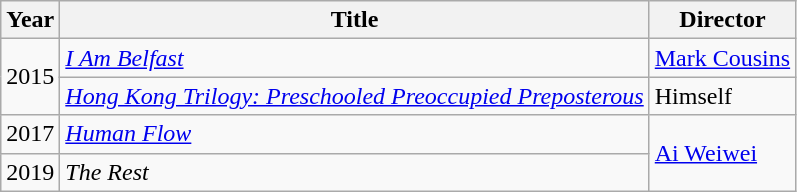<table class="wikitable">
<tr>
<th>Year</th>
<th>Title</th>
<th>Director</th>
</tr>
<tr>
<td rowspan=2>2015</td>
<td><em><a href='#'>I Am Belfast</a></em></td>
<td><a href='#'>Mark Cousins</a></td>
</tr>
<tr>
<td><em><a href='#'>Hong Kong Trilogy: Preschooled Preoccupied Preposterous</a></em></td>
<td>Himself</td>
</tr>
<tr>
<td>2017</td>
<td><em><a href='#'>Human Flow</a></em></td>
<td rowspan=2><a href='#'>Ai Weiwei</a></td>
</tr>
<tr>
<td>2019</td>
<td><em>The Rest</em></td>
</tr>
</table>
